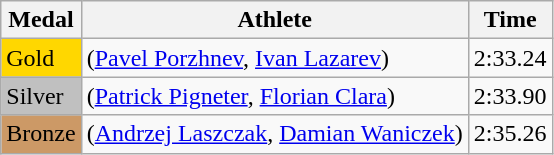<table class="wikitable">
<tr>
<th>Medal</th>
<th>Athlete</th>
<th>Time</th>
</tr>
<tr>
<td bgcolor="gold">Gold</td>
<td> (<a href='#'>Pavel Porzhnev</a>, <a href='#'>Ivan Lazarev</a>)</td>
<td>2:33.24</td>
</tr>
<tr>
<td bgcolor="silver">Silver</td>
<td> (<a href='#'>Patrick Pigneter</a>, <a href='#'>Florian Clara</a>)</td>
<td>2:33.90</td>
</tr>
<tr>
<td bgcolor="CC9966">Bronze</td>
<td> (<a href='#'>Andrzej Laszczak</a>, <a href='#'>Damian Waniczek</a>)</td>
<td>2:35.26</td>
</tr>
</table>
